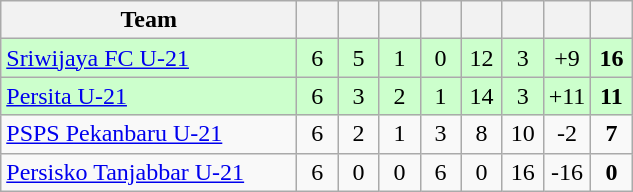<table class="wikitable" style="text-align:center">
<tr>
<th width=190>Team</th>
<th width=20></th>
<th width=20></th>
<th width=20></th>
<th width=20></th>
<th width=20></th>
<th width=20></th>
<th width=20></th>
<th width=20></th>
</tr>
<tr bgcolor="#ccffcc">
<td align=left><a href='#'>Sriwijaya FC U-21</a></td>
<td>6</td>
<td>5</td>
<td>1</td>
<td>0</td>
<td>12</td>
<td>3</td>
<td>+9</td>
<td><strong>16</strong></td>
</tr>
<tr bgcolor="#ccffcc">
<td align=left><a href='#'>Persita U-21</a></td>
<td>6</td>
<td>3</td>
<td>2</td>
<td>1</td>
<td>14</td>
<td>3</td>
<td>+11</td>
<td><strong>11</strong></td>
</tr>
<tr>
<td align=left><a href='#'>PSPS Pekanbaru U-21</a></td>
<td>6</td>
<td>2</td>
<td>1</td>
<td>3</td>
<td>8</td>
<td>10</td>
<td>-2</td>
<td><strong>7</strong></td>
</tr>
<tr>
<td align=left><a href='#'>Persisko Tanjabbar U-21</a></td>
<td>6</td>
<td>0</td>
<td>0</td>
<td>6</td>
<td>0</td>
<td>16</td>
<td>-16</td>
<td><strong>0</strong></td>
</tr>
</table>
